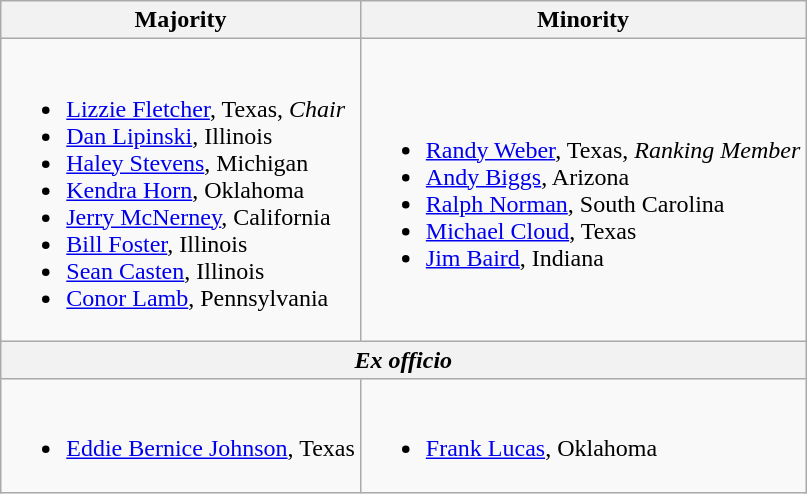<table class=wikitable>
<tr>
<th>Majority</th>
<th>Minority</th>
</tr>
<tr>
<td><br><ul><li><a href='#'>Lizzie Fletcher</a>, Texas, <em>Chair</em></li><li><a href='#'>Dan Lipinski</a>, Illinois</li><li><a href='#'>Haley Stevens</a>, Michigan</li><li><a href='#'>Kendra Horn</a>, Oklahoma</li><li><a href='#'>Jerry McNerney</a>, California</li><li><a href='#'>Bill Foster</a>, Illinois</li><li><a href='#'>Sean Casten</a>, Illinois</li><li><a href='#'>Conor Lamb</a>, Pennsylvania</li></ul></td>
<td><br><ul><li><a href='#'>Randy Weber</a>, Texas, <em>Ranking Member</em></li><li><a href='#'>Andy Biggs</a>, Arizona</li><li><a href='#'>Ralph Norman</a>, South Carolina</li><li><a href='#'>Michael Cloud</a>, Texas</li><li><a href='#'>Jim Baird</a>, Indiana</li></ul></td>
</tr>
<tr>
<th colspan=2><em>Ex officio</em></th>
</tr>
<tr>
<td><br><ul><li><a href='#'>Eddie Bernice Johnson</a>, Texas</li></ul></td>
<td><br><ul><li><a href='#'>Frank Lucas</a>, Oklahoma</li></ul></td>
</tr>
</table>
